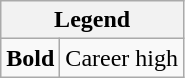<table class="wikitable mw-collapsible">
<tr>
<th colspan="2">Legend</th>
</tr>
<tr>
<td><strong>Bold</strong></td>
<td>Career high</td>
</tr>
</table>
